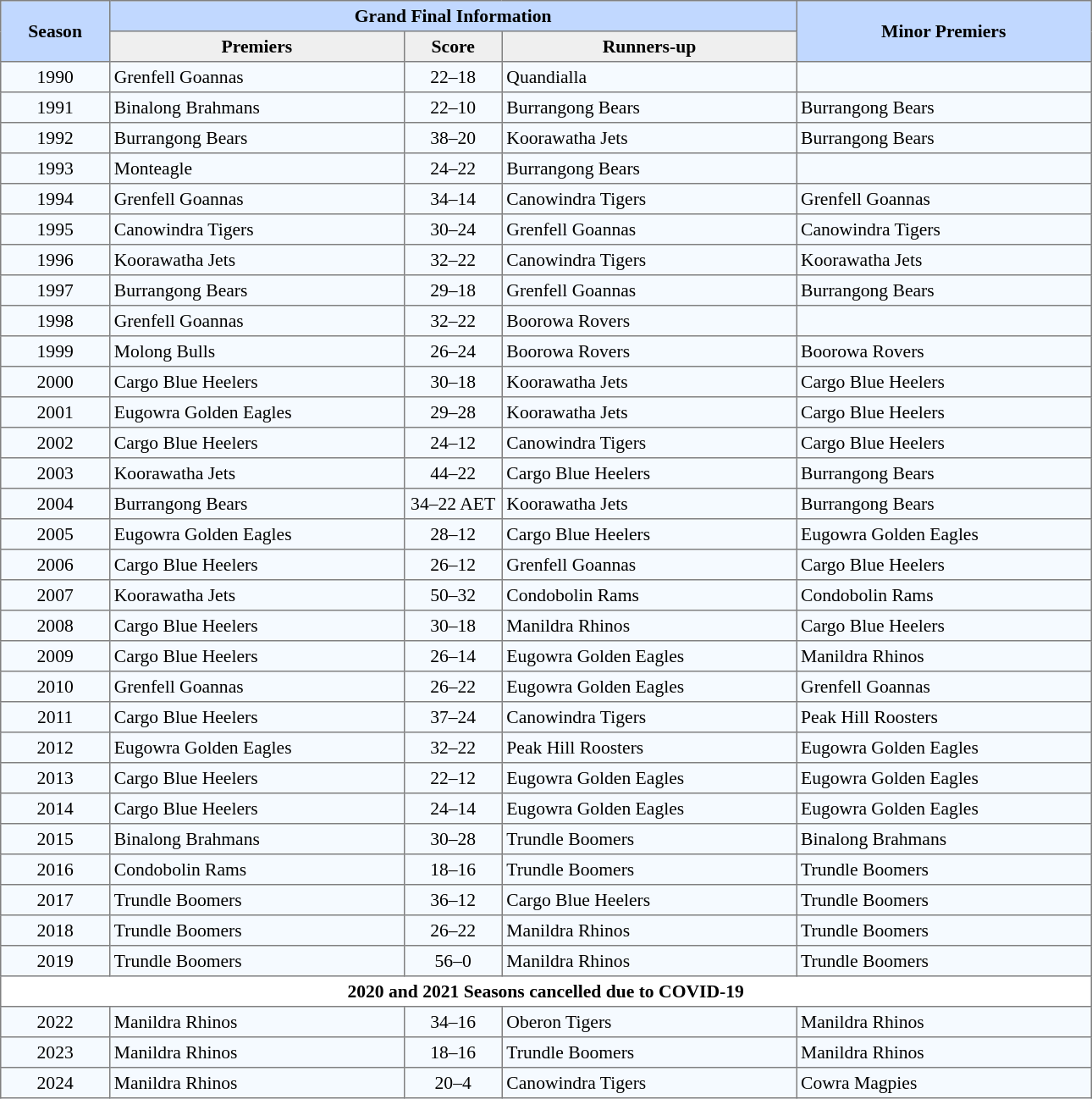<table border=1 style="border-collapse:collapse; font-size:90%;" cellpadding=3 cellspacing=0 width=68%>
<tr bgcolor=#C1D8FF>
<th rowspan=2 width=10%>Season</th>
<th rowspan=1 colspan=3>Grand Final Information</th>
<th rowspan=2 width=27%>Minor Premiers</th>
</tr>
<tr bgcolor=#EFEFEF>
<th rowspan=1 width=27%>Premiers</th>
<th rowspan=1 width=9%>Score</th>
<th rowspan=1 width=27%>Runners-up</th>
</tr>
<tr align=center bgcolor=#F5FAFF>
<td>1990</td>
<td align=left> Grenfell Goannas</td>
<td>22–18</td>
<td align=left> Quandialla</td>
<td align=left></td>
</tr>
<tr align=center bgcolor=#F5FAFF>
<td>1991</td>
<td align=left> Binalong Brahmans</td>
<td>22–10</td>
<td align=left> Burrangong Bears</td>
<td align=left> Burrangong Bears</td>
</tr>
<tr align=center bgcolor=#F5FAFF>
<td>1992</td>
<td align=left> Burrangong Bears</td>
<td>38–20</td>
<td align=left> Koorawatha Jets</td>
<td align=left> Burrangong Bears</td>
</tr>
<tr align=center bgcolor=#F5FAFF>
<td>1993</td>
<td align=left> Monteagle</td>
<td>24–22</td>
<td align=left> Burrangong Bears</td>
<td align=left></td>
</tr>
<tr align=center bgcolor=#F5FAFF>
<td>1994</td>
<td align=left> Grenfell Goannas</td>
<td>34–14</td>
<td align=left> Canowindra Tigers</td>
<td align=left> Grenfell Goannas</td>
</tr>
<tr align=center bgcolor=#F5FAFF>
<td>1995</td>
<td align=left> Canowindra Tigers</td>
<td>30–24</td>
<td align=left> Grenfell Goannas</td>
<td align=left> Canowindra Tigers</td>
</tr>
<tr align=center bgcolor=#F5FAFF>
<td>1996</td>
<td align=left> Koorawatha Jets</td>
<td>32–22</td>
<td align=left> Canowindra Tigers</td>
<td align=left> Koorawatha Jets</td>
</tr>
<tr align=center bgcolor=#F5FAFF>
<td>1997</td>
<td align=left> Burrangong Bears</td>
<td>29–18</td>
<td align=left> Grenfell Goannas</td>
<td align=left> Burrangong Bears</td>
</tr>
<tr align=center bgcolor=#F5FAFF>
<td>1998</td>
<td align=left> Grenfell Goannas</td>
<td>32–22</td>
<td align=left> Boorowa Rovers</td>
<td align=left></td>
</tr>
<tr align=center bgcolor=#F5FAFF>
<td>1999</td>
<td align=left> Molong Bulls</td>
<td>26–24</td>
<td align=left> Boorowa Rovers</td>
<td align=left> Boorowa Rovers</td>
</tr>
<tr align=center bgcolor=#F5FAFF>
<td>2000</td>
<td align=left> Cargo Blue Heelers</td>
<td>30–18</td>
<td align=left> Koorawatha Jets</td>
<td align=left> Cargo Blue Heelers</td>
</tr>
<tr align=center bgcolor=#F5FAFF>
<td>2001</td>
<td align=left> Eugowra Golden Eagles</td>
<td>29–28</td>
<td align=left> Koorawatha Jets</td>
<td align=left> Cargo Blue Heelers</td>
</tr>
<tr align=center bgcolor=#F5FAFF>
<td>2002</td>
<td align=left> Cargo Blue Heelers</td>
<td>24–12</td>
<td align=left> Canowindra Tigers</td>
<td align=left> Cargo Blue Heelers</td>
</tr>
<tr align=center bgcolor=#F5FAFF>
<td>2003</td>
<td align=left> Koorawatha Jets</td>
<td>44–22</td>
<td align=left> Cargo Blue Heelers</td>
<td align=left> Burrangong Bears</td>
</tr>
<tr align=center bgcolor=#F5FAFF>
<td>2004</td>
<td align=left> Burrangong Bears</td>
<td>34–22 AET</td>
<td align=left> Koorawatha Jets</td>
<td align=left> Burrangong Bears</td>
</tr>
<tr align=center bgcolor=#F5FAFF>
<td>2005</td>
<td align=left> Eugowra Golden Eagles</td>
<td>28–12</td>
<td align=left> Cargo Blue Heelers</td>
<td align=left> Eugowra Golden Eagles</td>
</tr>
<tr align=center bgcolor=#F5FAFF>
<td>2006</td>
<td align=left> Cargo Blue Heelers</td>
<td>26–12</td>
<td align=left> Grenfell Goannas</td>
<td align=left> Cargo Blue Heelers</td>
</tr>
<tr align=center bgcolor=#F5FAFF>
<td>2007</td>
<td align=left> Koorawatha Jets</td>
<td>50–32</td>
<td align=left> Condobolin Rams</td>
<td align=left> Condobolin Rams</td>
</tr>
<tr align=center bgcolor=#F5FAFF>
<td>2008</td>
<td align=left> Cargo Blue Heelers</td>
<td>30–18</td>
<td align=left> Manildra Rhinos</td>
<td align=left> Cargo Blue Heelers</td>
</tr>
<tr align=center bgcolor=#F5FAFF>
<td>2009</td>
<td align=left> Cargo Blue Heelers</td>
<td>26–14</td>
<td align=left> Eugowra Golden Eagles</td>
<td align=left> Manildra Rhinos</td>
</tr>
<tr align=center bgcolor=#F5FAFF>
<td>2010</td>
<td align=left> Grenfell Goannas</td>
<td>26–22</td>
<td align=left> Eugowra Golden Eagles</td>
<td align=left> Grenfell Goannas</td>
</tr>
<tr align=center bgcolor=#F5FAFF>
<td>2011</td>
<td align=left> Cargo Blue Heelers</td>
<td>37–24</td>
<td align=left> Canowindra Tigers</td>
<td align=left> Peak Hill Roosters</td>
</tr>
<tr align=center bgcolor=#F5FAFF>
<td>2012</td>
<td align=left> Eugowra Golden Eagles</td>
<td>32–22</td>
<td align=left> Peak Hill Roosters</td>
<td align=left> Eugowra Golden Eagles</td>
</tr>
<tr align=center bgcolor=#F5FAFF>
<td>2013</td>
<td align=left> Cargo Blue Heelers</td>
<td>22–12</td>
<td align=left> Eugowra Golden Eagles</td>
<td align=left> Eugowra Golden Eagles</td>
</tr>
<tr align=center bgcolor=#F5FAFF>
<td>2014</td>
<td align=left> Cargo Blue Heelers</td>
<td>24–14</td>
<td align=left> Eugowra Golden Eagles</td>
<td align=left> Eugowra Golden Eagles</td>
</tr>
<tr align=center bgcolor=#F5FAFF>
<td>2015</td>
<td align=left> Binalong Brahmans</td>
<td>30–28</td>
<td align=left> Trundle Boomers</td>
<td align=left> Binalong Brahmans</td>
</tr>
<tr align=center bgcolor=#F5FAFF>
<td>2016</td>
<td align=left> Condobolin Rams</td>
<td>18–16</td>
<td align=left> Trundle Boomers</td>
<td align=left> Trundle Boomers</td>
</tr>
<tr align=center bgcolor=#F5FAFF>
<td>2017</td>
<td align=left> Trundle Boomers</td>
<td>36–12</td>
<td align=left> Cargo Blue Heelers</td>
<td align=left> Trundle Boomers</td>
</tr>
<tr align=center bgcolor=#F5FAFF>
<td>2018</td>
<td align=left> Trundle Boomers</td>
<td>26–22</td>
<td align=left> Manildra Rhinos</td>
<td align=left> Trundle Boomers</td>
</tr>
<tr align=center bgcolor=#F5FAFF>
<td>2019</td>
<td align=left> Trundle Boomers</td>
<td>56–0</td>
<td align=left> Manildra Rhinos</td>
<td align=left> Trundle Boomers</td>
</tr>
<tr>
<td colspan=5 align=center><strong>2020 and 2021 Seasons cancelled due to COVID-19</strong></td>
</tr>
<tr align=center bgcolor=#F5FAFF>
<td>2022</td>
<td align=left> Manildra Rhinos</td>
<td>34–16</td>
<td align=left> Oberon Tigers</td>
<td align=left> Manildra Rhinos</td>
</tr>
<tr align=center bgcolor=#F5FAFF>
<td>2023</td>
<td align=left> Manildra Rhinos</td>
<td>18–16</td>
<td align=left> Trundle Boomers</td>
<td align=left> Manildra Rhinos</td>
</tr>
<tr align=center bgcolor=#F5FAFF>
<td>2024</td>
<td align=left> Manildra Rhinos</td>
<td>20–4</td>
<td align=left> Canowindra Tigers</td>
<td align=left> Cowra Magpies</td>
</tr>
</table>
